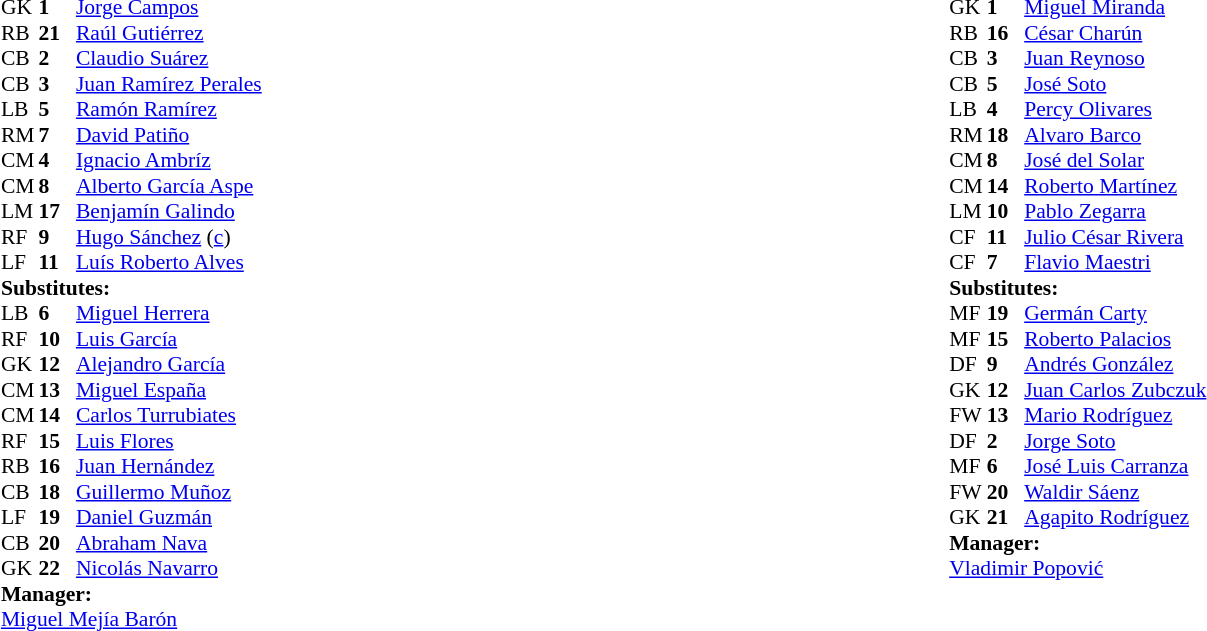<table width="100%">
<tr>
<td valign="top" width="40%"><br><table style="font-size:90%" cellspacing="0" cellpadding="0" align=center>
<tr>
<th width=25></th>
<th width=25></th>
</tr>
<tr>
<td>GK</td>
<td><strong>1</strong></td>
<td><a href='#'>Jorge Campos</a></td>
</tr>
<tr>
<td>RB</td>
<td><strong>21</strong></td>
<td><a href='#'>Raúl Gutiérrez</a></td>
</tr>
<tr>
<td>CB</td>
<td><strong>2</strong></td>
<td><a href='#'>Claudio Suárez</a></td>
</tr>
<tr>
<td>CB</td>
<td><strong>3</strong></td>
<td><a href='#'>Juan Ramírez Perales</a></td>
</tr>
<tr>
<td>LB</td>
<td><strong>5</strong></td>
<td><a href='#'>Ramón Ramírez</a></td>
</tr>
<tr>
<td>RM</td>
<td><strong>7</strong></td>
<td><a href='#'>David Patiño</a></td>
<td></td>
<td></td>
</tr>
<tr>
<td>CM</td>
<td><strong>4</strong></td>
<td><a href='#'>Ignacio Ambríz</a></td>
</tr>
<tr>
<td>CM</td>
<td><strong>8</strong></td>
<td><a href='#'>Alberto García Aspe</a></td>
</tr>
<tr>
<td>LM</td>
<td><strong>17</strong></td>
<td><a href='#'>Benjamín Galindo</a></td>
<td></td>
<td></td>
</tr>
<tr>
<td>RF</td>
<td><strong>9</strong></td>
<td><a href='#'>Hugo Sánchez</a> (<a href='#'>c</a>)</td>
</tr>
<tr>
<td>LF</td>
<td><strong>11</strong></td>
<td><a href='#'>Luís Roberto Alves</a></td>
</tr>
<tr>
<td colspan=3><strong>Substitutes:</strong></td>
</tr>
<tr>
<td>LB</td>
<td><strong>6</strong></td>
<td><a href='#'>Miguel Herrera</a></td>
</tr>
<tr>
<td>RF</td>
<td><strong>10</strong></td>
<td><a href='#'>Luis García</a></td>
<td></td>
<td></td>
</tr>
<tr>
<td>GK</td>
<td><strong>12</strong></td>
<td><a href='#'>Alejandro García</a></td>
</tr>
<tr>
<td>CM</td>
<td><strong>13</strong></td>
<td><a href='#'>Miguel España</a></td>
</tr>
<tr>
<td>CM</td>
<td><strong>14</strong></td>
<td><a href='#'>Carlos Turrubiates</a></td>
</tr>
<tr>
<td>RF</td>
<td><strong>15</strong></td>
<td><a href='#'>Luis Flores</a></td>
<td></td>
<td></td>
</tr>
<tr>
<td>RB</td>
<td><strong>16</strong></td>
<td><a href='#'>Juan Hernández</a></td>
</tr>
<tr>
<td>CB</td>
<td><strong>18</strong></td>
<td><a href='#'>Guillermo Muñoz</a></td>
</tr>
<tr>
<td>LF</td>
<td><strong>19</strong></td>
<td><a href='#'>Daniel Guzmán</a></td>
</tr>
<tr>
<td>CB</td>
<td><strong>20</strong></td>
<td><a href='#'>Abraham Nava</a></td>
</tr>
<tr>
<td>GK</td>
<td><strong>22</strong></td>
<td><a href='#'>Nicolás Navarro</a></td>
</tr>
<tr>
<td colspan=3><strong>Manager:</strong></td>
</tr>
<tr>
<td colspan=4><a href='#'>Miguel Mejía Barón</a></td>
</tr>
</table>
</td>
<td valign="top" width="50%"><br><table style="font-size:90%; margin:auto" cellspacing="0" cellpadding="0">
<tr>
<th width=25></th>
<th width=25></th>
</tr>
<tr>
<td>GK</td>
<td><strong>1</strong></td>
<td><a href='#'>Miguel Miranda</a></td>
</tr>
<tr>
<td>RB</td>
<td><strong>16</strong></td>
<td><a href='#'>César Charún</a></td>
</tr>
<tr>
<td>CB</td>
<td><strong>3</strong></td>
<td><a href='#'>Juan Reynoso</a></td>
</tr>
<tr>
<td>CB</td>
<td><strong>5</strong></td>
<td><a href='#'>José Soto</a></td>
</tr>
<tr>
<td>LB</td>
<td><strong>4</strong></td>
<td><a href='#'>Percy Olivares</a></td>
</tr>
<tr>
<td>RM</td>
<td><strong>18</strong></td>
<td><a href='#'>Alvaro Barco</a></td>
</tr>
<tr>
<td>CM</td>
<td><strong>8</strong></td>
<td><a href='#'>José del Solar</a></td>
</tr>
<tr>
<td>CM</td>
<td><strong>14</strong></td>
<td><a href='#'>Roberto Martínez</a></td>
<td></td>
<td></td>
</tr>
<tr>
<td>LM</td>
<td><strong>10</strong></td>
<td><a href='#'>Pablo Zegarra</a></td>
</tr>
<tr>
<td>CF</td>
<td><strong>11</strong></td>
<td><a href='#'>Julio César Rivera</a></td>
</tr>
<tr>
<td>CF</td>
<td><strong>7</strong></td>
<td><a href='#'>Flavio Maestri</a></td>
<td></td>
<td></td>
</tr>
<tr>
<td colspan=3><strong>Substitutes:</strong></td>
</tr>
<tr>
<td>MF</td>
<td><strong>19</strong></td>
<td><a href='#'>Germán Carty</a></td>
<td></td>
<td></td>
</tr>
<tr>
<td>MF</td>
<td><strong>15</strong></td>
<td><a href='#'>Roberto Palacios</a></td>
<td></td>
<td></td>
</tr>
<tr>
<td>DF</td>
<td><strong>9</strong></td>
<td><a href='#'>Andrés González</a></td>
</tr>
<tr>
<td>GK</td>
<td><strong>12</strong></td>
<td><a href='#'>Juan Carlos Zubczuk</a></td>
</tr>
<tr>
<td>FW</td>
<td><strong>13</strong></td>
<td><a href='#'>Mario Rodríguez</a></td>
</tr>
<tr>
<td>DF</td>
<td><strong>2</strong></td>
<td><a href='#'>Jorge Soto</a></td>
</tr>
<tr>
<td>MF</td>
<td><strong>6</strong></td>
<td><a href='#'>José Luis Carranza</a></td>
</tr>
<tr>
<td>FW</td>
<td><strong>20</strong></td>
<td><a href='#'>Waldir Sáenz</a></td>
</tr>
<tr>
<td>GK</td>
<td><strong>21</strong></td>
<td><a href='#'>Agapito Rodríguez</a></td>
</tr>
<tr>
<td colspan=3><strong>Manager:</strong></td>
</tr>
<tr>
<td colspan=4> <a href='#'>Vladimir Popović</a></td>
</tr>
</table>
</td>
</tr>
</table>
